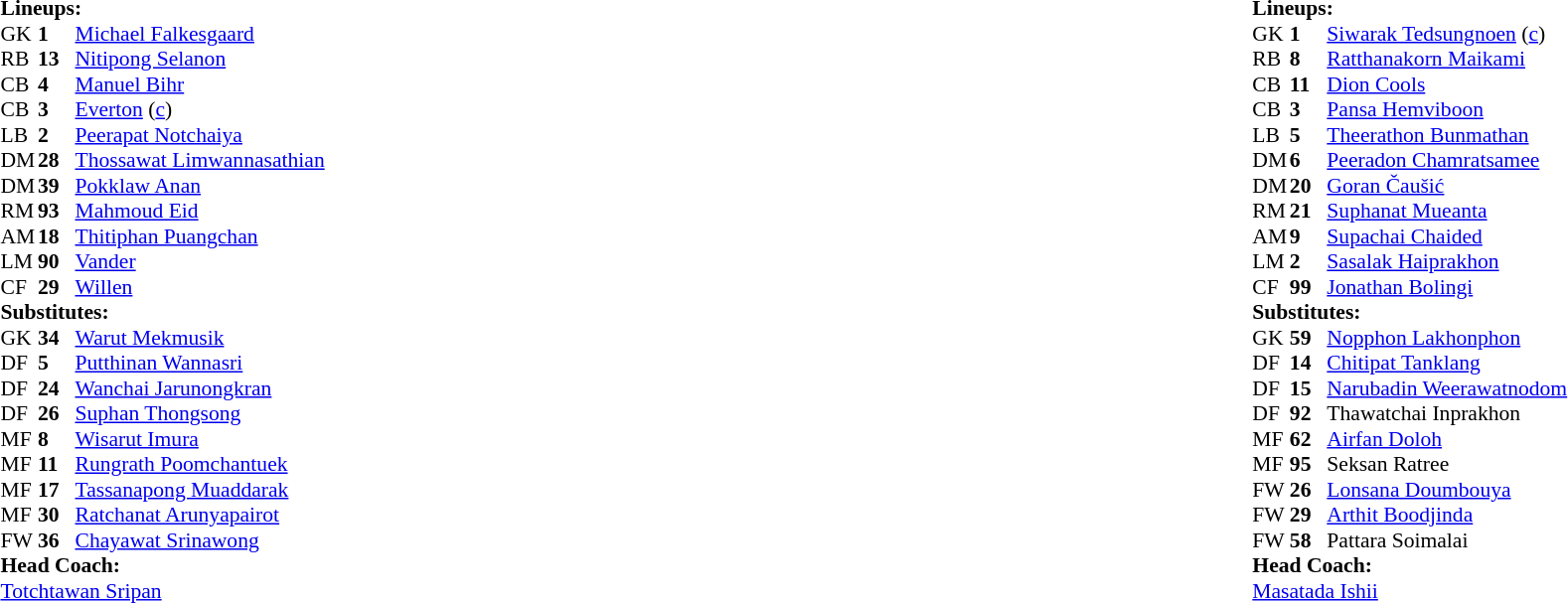<table style="width:100%">
<tr>
<td style="vertical-align:top; width:50%"><br><table style="font-size: 90%" cellspacing="0" cellpadding="0">
<tr>
<th width=25></th>
<th width=25></th>
</tr>
<tr>
<td colspan=3><strong>Lineups:</strong></td>
</tr>
<tr>
<td>GK</td>
<td><strong>1</strong></td>
<td> <a href='#'>Michael Falkesgaard</a></td>
</tr>
<tr>
<td>RB</td>
<td><strong>13</strong></td>
<td> <a href='#'>Nitipong Selanon</a></td>
<td></td>
</tr>
<tr>
<td>CB</td>
<td><strong>4</strong></td>
<td> <a href='#'>Manuel Bihr</a></td>
</tr>
<tr>
<td>CB</td>
<td><strong>3</strong></td>
<td> <a href='#'>Everton</a> (<a href='#'>c</a>)</td>
</tr>
<tr>
<td>LB</td>
<td><strong>2</strong></td>
<td> <a href='#'>Peerapat Notchaiya</a></td>
<td></td>
<td></td>
</tr>
<tr>
<td>DM</td>
<td><strong>28</strong></td>
<td> <a href='#'>Thossawat Limwannasathian</a></td>
<td></td>
<td></td>
</tr>
<tr>
<td>DM</td>
<td><strong>39</strong></td>
<td> <a href='#'>Pokklaw Anan</a></td>
<td></td>
<td></td>
</tr>
<tr>
<td>RM</td>
<td><strong>93</strong></td>
<td> <a href='#'>Mahmoud Eid</a></td>
</tr>
<tr>
<td>AM</td>
<td><strong>18</strong></td>
<td> <a href='#'>Thitiphan Puangchan</a></td>
<td></td>
</tr>
<tr>
<td>LM</td>
<td><strong>90</strong></td>
<td> <a href='#'>Vander</a></td>
<td></td>
<td></td>
</tr>
<tr>
<td>CF</td>
<td><strong>29</strong></td>
<td> <a href='#'>Willen</a></td>
</tr>
<tr>
<td colspan=3><strong>Substitutes:</strong></td>
</tr>
<tr>
<td>GK</td>
<td><strong>34</strong></td>
<td> <a href='#'>Warut Mekmusik</a></td>
</tr>
<tr>
<td>DF</td>
<td><strong>5</strong></td>
<td> <a href='#'>Putthinan Wannasri</a></td>
</tr>
<tr>
<td>DF</td>
<td><strong>24</strong></td>
<td> <a href='#'>Wanchai Jarunongkran</a></td>
<td></td>
<td></td>
</tr>
<tr>
<td>DF</td>
<td><strong>26</strong></td>
<td> <a href='#'>Suphan Thongsong</a></td>
</tr>
<tr>
<td>MF</td>
<td><strong>8</strong></td>
<td> <a href='#'>Wisarut Imura</a></td>
</tr>
<tr>
<td>MF</td>
<td><strong>11</strong></td>
<td> <a href='#'>Rungrath Poomchantuek</a></td>
<td></td>
<td></td>
</tr>
<tr>
<td>MF</td>
<td><strong>17</strong></td>
<td> <a href='#'>Tassanapong Muaddarak</a></td>
<td></td>
<td></td>
</tr>
<tr>
<td>MF</td>
<td><strong>30</strong></td>
<td> <a href='#'>Ratchanat Arunyapairot</a></td>
</tr>
<tr>
<td>FW</td>
<td><strong>36</strong></td>
<td> <a href='#'>Chayawat Srinawong</a></td>
<td></td>
<td></td>
</tr>
<tr>
<td colspan=3><strong>Head Coach:</strong></td>
</tr>
<tr>
<td colspan=4> <a href='#'>Totchtawan Sripan</a></td>
</tr>
</table>
</td>
<td style="vertical-align:top"></td>
<td style="vertical-align:top; width:50%"><br><table cellspacing="0" cellpadding="0" style="font-size:90%; margin:auto">
<tr>
<th width=25></th>
<th width=25></th>
</tr>
<tr>
<td colspan=3><strong>Lineups:</strong></td>
</tr>
<tr>
<td>GK</td>
<td><strong>1</strong></td>
<td> <a href='#'>Siwarak Tedsungnoen</a> (<a href='#'>c</a>)</td>
</tr>
<tr>
<td>RB</td>
<td><strong>8</strong></td>
<td> <a href='#'>Ratthanakorn Maikami</a></td>
<td></td>
<td></td>
<td></td>
</tr>
<tr>
<td>CB</td>
<td><strong>11</strong></td>
<td> <a href='#'>Dion Cools</a></td>
</tr>
<tr>
<td>CB</td>
<td><strong>3</strong></td>
<td> <a href='#'>Pansa Hemviboon</a></td>
<td></td>
<td></td>
</tr>
<tr>
<td>LB</td>
<td><strong>5</strong></td>
<td> <a href='#'>Theerathon Bunmathan</a></td>
<td></td>
<td></td>
</tr>
<tr>
<td>DM</td>
<td><strong>6</strong></td>
<td> <a href='#'>Peeradon Chamratsamee</a></td>
<td></td>
<td></td>
</tr>
<tr>
<td>DM</td>
<td><strong>20</strong></td>
<td> <a href='#'>Goran Čaušić</a></td>
<td></td>
<td></td>
</tr>
<tr>
<td>RM</td>
<td><strong>21</strong></td>
<td> <a href='#'>Suphanat Mueanta</a></td>
<td></td>
<td></td>
<td></td>
</tr>
<tr>
<td>AM</td>
<td><strong>9</strong></td>
<td> <a href='#'>Supachai Chaided</a></td>
</tr>
<tr>
<td>LM</td>
<td><strong>2</strong></td>
<td> <a href='#'>Sasalak Haiprakhon</a></td>
</tr>
<tr>
<td>CF</td>
<td><strong>99</strong></td>
<td> <a href='#'>Jonathan Bolingi</a></td>
<td></td>
<td></td>
</tr>
<tr>
<td colspan=3><strong>Substitutes:</strong></td>
</tr>
<tr>
<td>GK</td>
<td><strong>59</strong></td>
<td> <a href='#'>Nopphon Lakhonphon</a></td>
</tr>
<tr>
<td>DF</td>
<td><strong>14</strong></td>
<td> <a href='#'>Chitipat Tanklang</a></td>
</tr>
<tr>
<td>DF</td>
<td><strong>15</strong></td>
<td> <a href='#'>Narubadin Weerawatnodom</a></td>
<td></td>
<td></td>
<td></td>
</tr>
<tr>
<td>DF</td>
<td><strong>92</strong></td>
<td> Thawatchai Inprakhon</td>
</tr>
<tr>
<td>MF</td>
<td><strong>62</strong></td>
<td> <a href='#'>Airfan Doloh</a></td>
</tr>
<tr>
<td>MF</td>
<td><strong>95</strong></td>
<td> Seksan Ratree</td>
</tr>
<tr>
<td>FW</td>
<td><strong>26</strong></td>
<td> <a href='#'>Lonsana Doumbouya</a></td>
<td></td>
<td></td>
<td></td>
</tr>
<tr>
<td>FW</td>
<td><strong>29</strong></td>
<td> <a href='#'>Arthit Boodjinda</a></td>
</tr>
<tr>
<td>FW</td>
<td><strong>58</strong></td>
<td> Pattara Soimalai</td>
</tr>
<tr>
<td colspan=3><strong>Head Coach:</strong></td>
</tr>
<tr>
<td colspan=4> <a href='#'>Masatada Ishii</a></td>
</tr>
</table>
</td>
</tr>
</table>
